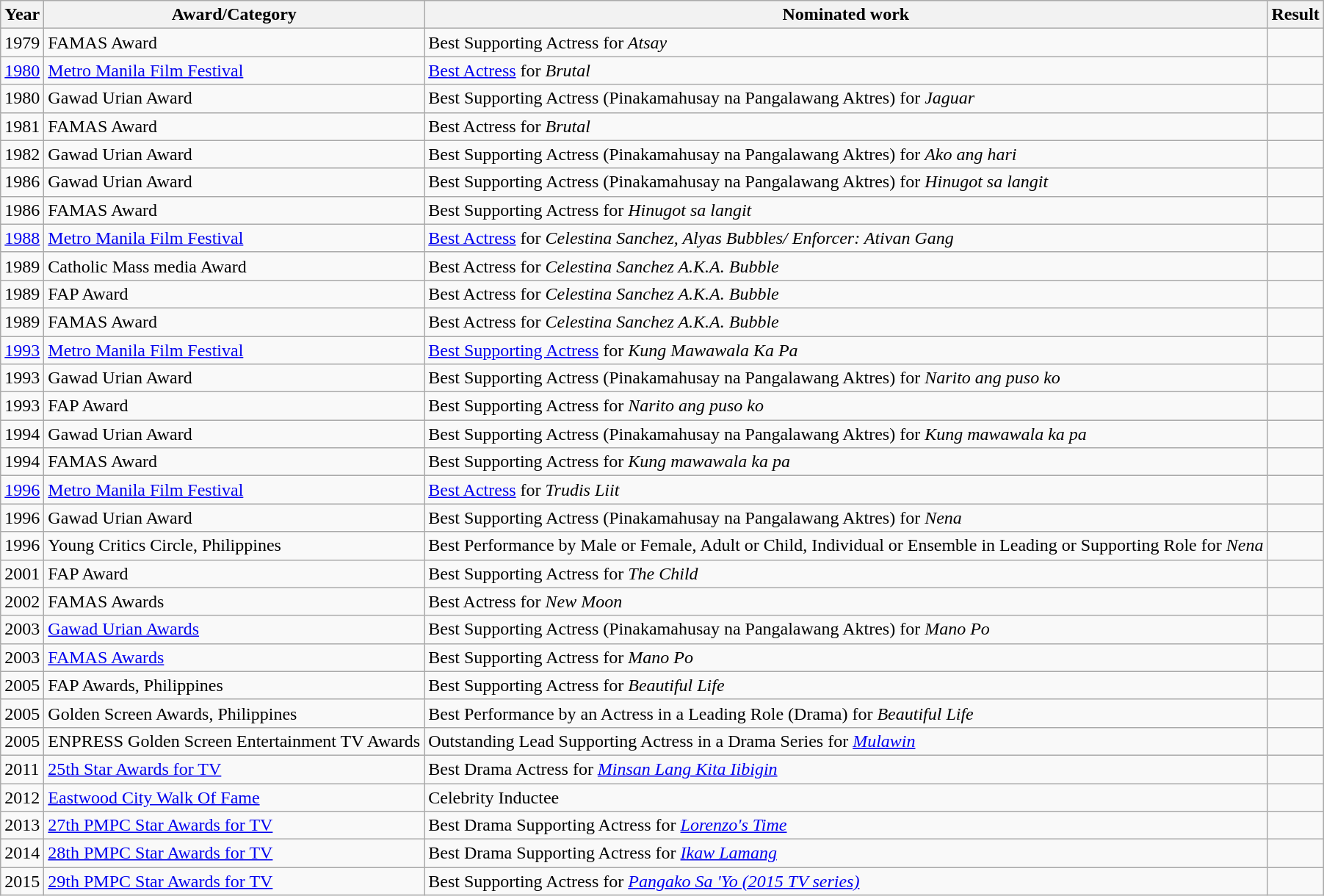<table class="wikitable">
<tr>
<th>Year</th>
<th>Award/Category</th>
<th>Nominated work</th>
<th>Result</th>
</tr>
<tr>
<td>1979</td>
<td>FAMAS Award</td>
<td>Best Supporting Actress for<em> Atsay</em></td>
<td></td>
</tr>
<tr>
<td><a href='#'>1980</a></td>
<td><a href='#'>Metro Manila Film Festival</a></td>
<td><a href='#'>Best Actress</a> for <em>Brutal</em></td>
<td></td>
</tr>
<tr>
<td>1980</td>
<td>Gawad Urian Award</td>
<td>Best Supporting Actress (Pinakamahusay na Pangalawang Aktres) for <em>Jaguar</em></td>
<td></td>
</tr>
<tr>
<td>1981</td>
<td>FAMAS Award</td>
<td>Best Actress for <em>Brutal</em></td>
<td></td>
</tr>
<tr>
<td>1982</td>
<td>Gawad Urian Award</td>
<td>Best Supporting Actress (Pinakamahusay na Pangalawang Aktres) for <em>Ako ang hari</em></td>
<td></td>
</tr>
<tr>
<td>1986</td>
<td>Gawad Urian Award</td>
<td>Best Supporting Actress (Pinakamahusay na Pangalawang Aktres) for<em> Hinugot sa langit</em></td>
<td></td>
</tr>
<tr>
<td>1986</td>
<td>FAMAS Award</td>
<td>Best Supporting Actress for <em>Hinugot sa langit</em></td>
<td></td>
</tr>
<tr>
<td><a href='#'>1988</a></td>
<td><a href='#'>Metro Manila Film Festival</a></td>
<td><a href='#'>Best Actress</a> for <em>Celestina Sanchez, Alyas Bubbles/ Enforcer: Ativan Gang</em></td>
<td></td>
</tr>
<tr>
<td>1989</td>
<td>Catholic Mass media Award</td>
<td>Best Actress for <em>Celestina Sanchez A.K.A. Bubble</em></td>
<td></td>
</tr>
<tr>
<td>1989</td>
<td>FAP Award</td>
<td>Best Actress for <em>Celestina Sanchez A.K.A. Bubble</em></td>
<td></td>
</tr>
<tr>
<td>1989</td>
<td>FAMAS Award</td>
<td>Best Actress for <em>Celestina Sanchez A.K.A. Bubble</em></td>
<td></td>
</tr>
<tr>
<td><a href='#'>1993</a></td>
<td><a href='#'>Metro Manila Film Festival</a></td>
<td><a href='#'>Best Supporting Actress</a> for <em>Kung Mawawala Ka Pa</em></td>
<td></td>
</tr>
<tr>
<td>1993</td>
<td>Gawad Urian Award</td>
<td>Best Supporting Actress (Pinakamahusay na Pangalawang Aktres) for<em> Narito ang puso ko</em></td>
<td></td>
</tr>
<tr>
<td>1993</td>
<td>FAP Award</td>
<td>Best Supporting Actress for<em> Narito ang puso ko</em></td>
<td></td>
</tr>
<tr>
<td>1994</td>
<td>Gawad Urian Award</td>
<td>Best Supporting Actress (Pinakamahusay na Pangalawang Aktres) for <em>Kung mawawala ka pa</em></td>
<td></td>
</tr>
<tr>
<td>1994</td>
<td>FAMAS Award</td>
<td>Best Supporting Actress for <em>Kung mawawala ka pa</em></td>
<td></td>
</tr>
<tr>
<td><a href='#'>1996</a></td>
<td><a href='#'>Metro Manila Film Festival</a></td>
<td><a href='#'>Best Actress</a> for <em>Trudis Liit</em></td>
<td></td>
</tr>
<tr>
<td>1996</td>
<td>Gawad Urian Award</td>
<td>Best Supporting Actress (Pinakamahusay na Pangalawang Aktres) for <em>Nena</em></td>
<td></td>
</tr>
<tr>
<td>1996</td>
<td>Young Critics Circle, Philippines</td>
<td>Best Performance by Male or Female, Adult or Child, Individual or Ensemble in Leading or Supporting Role for <em>Nena</em></td>
<td></td>
</tr>
<tr>
<td>2001</td>
<td>FAP Award</td>
<td>Best Supporting Actress for <em>The Child</em></td>
<td></td>
</tr>
<tr>
<td>2002</td>
<td>FAMAS Awards</td>
<td>Best Actress for <em>New Moon</em></td>
<td></td>
</tr>
<tr>
<td>2003</td>
<td><a href='#'>Gawad Urian Awards</a></td>
<td>Best Supporting Actress (Pinakamahusay na Pangalawang Aktres) for <em>Mano Po</em></td>
<td></td>
</tr>
<tr>
<td>2003</td>
<td><a href='#'>FAMAS Awards</a></td>
<td>Best Supporting Actress for <em>Mano Po</em></td>
<td></td>
</tr>
<tr>
<td>2005</td>
<td>FAP Awards, Philippines</td>
<td>Best Supporting Actress for <em>Beautiful Life</em></td>
<td></td>
</tr>
<tr>
<td>2005</td>
<td>Golden Screen Awards, Philippines</td>
<td>Best Performance by an Actress in a Leading Role (Drama) for <em>Beautiful Life</em></td>
<td></td>
</tr>
<tr>
<td>2005</td>
<td>ENPRESS Golden Screen Entertainment TV Awards</td>
<td>Outstanding Lead Supporting Actress in a Drama Series for <em><a href='#'>Mulawin</a></em></td>
<td></td>
</tr>
<tr>
<td>2011</td>
<td><a href='#'>25th Star Awards for TV</a></td>
<td>Best Drama Actress for <em><a href='#'>Minsan Lang Kita Iibigin</a></em></td>
<td></td>
</tr>
<tr>
<td>2012</td>
<td><a href='#'>Eastwood City Walk Of Fame</a></td>
<td>Celebrity Inductee</td>
<td></td>
</tr>
<tr>
<td>2013</td>
<td><a href='#'>27th PMPC Star Awards for TV</a></td>
<td>Best Drama Supporting Actress for <em><a href='#'>Lorenzo's Time</a></em></td>
<td></td>
</tr>
<tr>
<td>2014</td>
<td><a href='#'>28th PMPC Star Awards for TV</a></td>
<td>Best Drama Supporting Actress for <em><a href='#'>Ikaw Lamang</a></em></td>
<td></td>
</tr>
<tr>
<td>2015</td>
<td><a href='#'>29th PMPC Star Awards for TV</a></td>
<td>Best Supporting Actress for <em><a href='#'>Pangako Sa 'Yo (2015 TV series)</a></em></td>
<td></td>
</tr>
</table>
